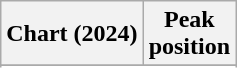<table class="wikitable sortable plainrowheaders" style="text-align:center">
<tr>
<th scope="col">Chart (2024)</th>
<th scope="col">Peak<br>position</th>
</tr>
<tr>
</tr>
<tr>
</tr>
<tr>
</tr>
</table>
